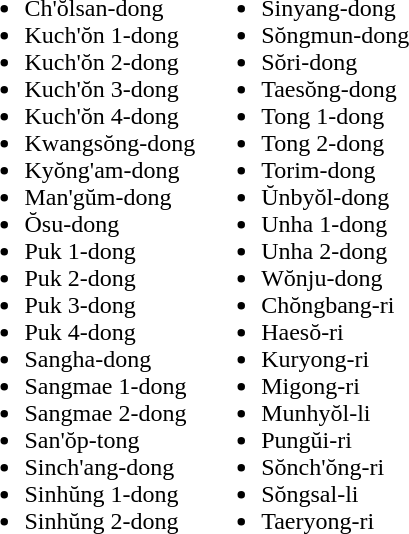<table>
<tr>
<td valign="top"><br><ul><li>Ch'ŏlsan-dong</li><li>Kuch'ŏn 1-dong</li><li>Kuch'ŏn 2-dong</li><li>Kuch'ŏn 3-dong</li><li>Kuch'ŏn 4-dong</li><li>Kwangsŏng-dong</li><li>Kyŏng'am-dong</li><li>Man'gŭm-dong</li><li>Ŏsu-dong</li><li>Puk 1-dong</li><li>Puk 2-dong</li><li>Puk 3-dong</li><li>Puk 4-dong</li><li>Sangha-dong</li><li>Sangmae 1-dong</li><li>Sangmae 2-dong</li><li>San'ŏp-tong</li><li>Sinch'ang-dong</li><li>Sinhŭng 1-dong</li><li>Sinhŭng 2-dong</li></ul></td>
<td valign="top"><br><ul><li>Sinyang-dong</li><li>Sŏngmun-dong</li><li>Sŏri-dong</li><li>Taesŏng-dong</li><li>Tong 1-dong</li><li>Tong 2-dong</li><li>Torim-dong</li><li>Ŭnbyŏl-dong</li><li>Unha 1-dong</li><li>Unha 2-dong</li><li>Wŏnju-dong</li><li>Chŏngbang-ri</li><li>Haesŏ-ri</li><li>Kuryong-ri</li><li>Migong-ri</li><li>Munhyŏl-li</li><li>Pungŭi-ri</li><li>Sŏnch'ŏng-ri</li><li>Sŏngsal-li</li><li>Taeryong-ri</li></ul></td>
</tr>
</table>
